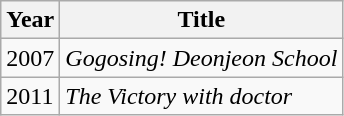<table class="wikitable">
<tr>
<th>Year</th>
<th>Title</th>
</tr>
<tr>
<td rowspan=1>2007</td>
<td><em>Gogosing! Deonjeon School</em></td>
</tr>
<tr>
<td rowspan=1>2011</td>
<td><em>The Victory with doctor</em></td>
</tr>
</table>
